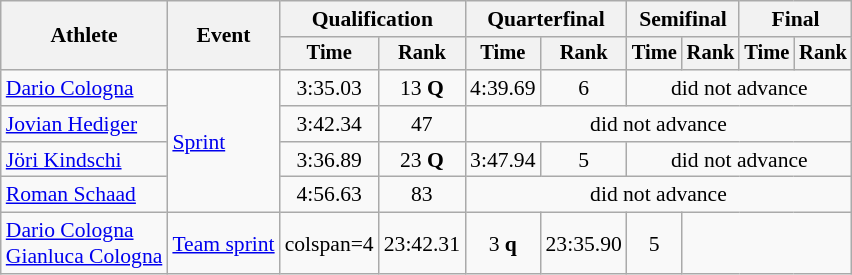<table class="wikitable" style="font-size:90%">
<tr>
<th rowspan="2">Athlete</th>
<th rowspan="2">Event</th>
<th colspan="2">Qualification</th>
<th colspan="2">Quarterfinal</th>
<th colspan="2">Semifinal</th>
<th colspan="2">Final</th>
</tr>
<tr style="font-size:95%">
<th>Time</th>
<th>Rank</th>
<th>Time</th>
<th>Rank</th>
<th>Time</th>
<th>Rank</th>
<th>Time</th>
<th>Rank</th>
</tr>
<tr align=center>
<td align=left><a href='#'>Dario Cologna</a></td>
<td align=left rowspan=4><a href='#'>Sprint</a></td>
<td>3:35.03</td>
<td>13 <strong>Q</strong></td>
<td>4:39.69</td>
<td>6</td>
<td colspan=4>did not advance</td>
</tr>
<tr align=center>
<td align=left><a href='#'>Jovian Hediger</a></td>
<td>3:42.34</td>
<td>47</td>
<td colspan=6>did not advance</td>
</tr>
<tr align=center>
<td align=left><a href='#'>Jöri Kindschi</a></td>
<td>3:36.89</td>
<td>23 <strong>Q</strong></td>
<td>3:47.94</td>
<td>5</td>
<td colspan=4>did not advance</td>
</tr>
<tr align=center>
<td align=left><a href='#'>Roman Schaad</a></td>
<td>4:56.63</td>
<td>83</td>
<td colspan=6>did not advance</td>
</tr>
<tr align=center>
<td align=left><a href='#'>Dario Cologna</a><br><a href='#'>Gianluca Cologna</a></td>
<td align=left><a href='#'>Team sprint</a></td>
<td>colspan=4 </td>
<td>23:42.31</td>
<td>3 <strong>q</strong></td>
<td>23:35.90</td>
<td>5</td>
</tr>
</table>
